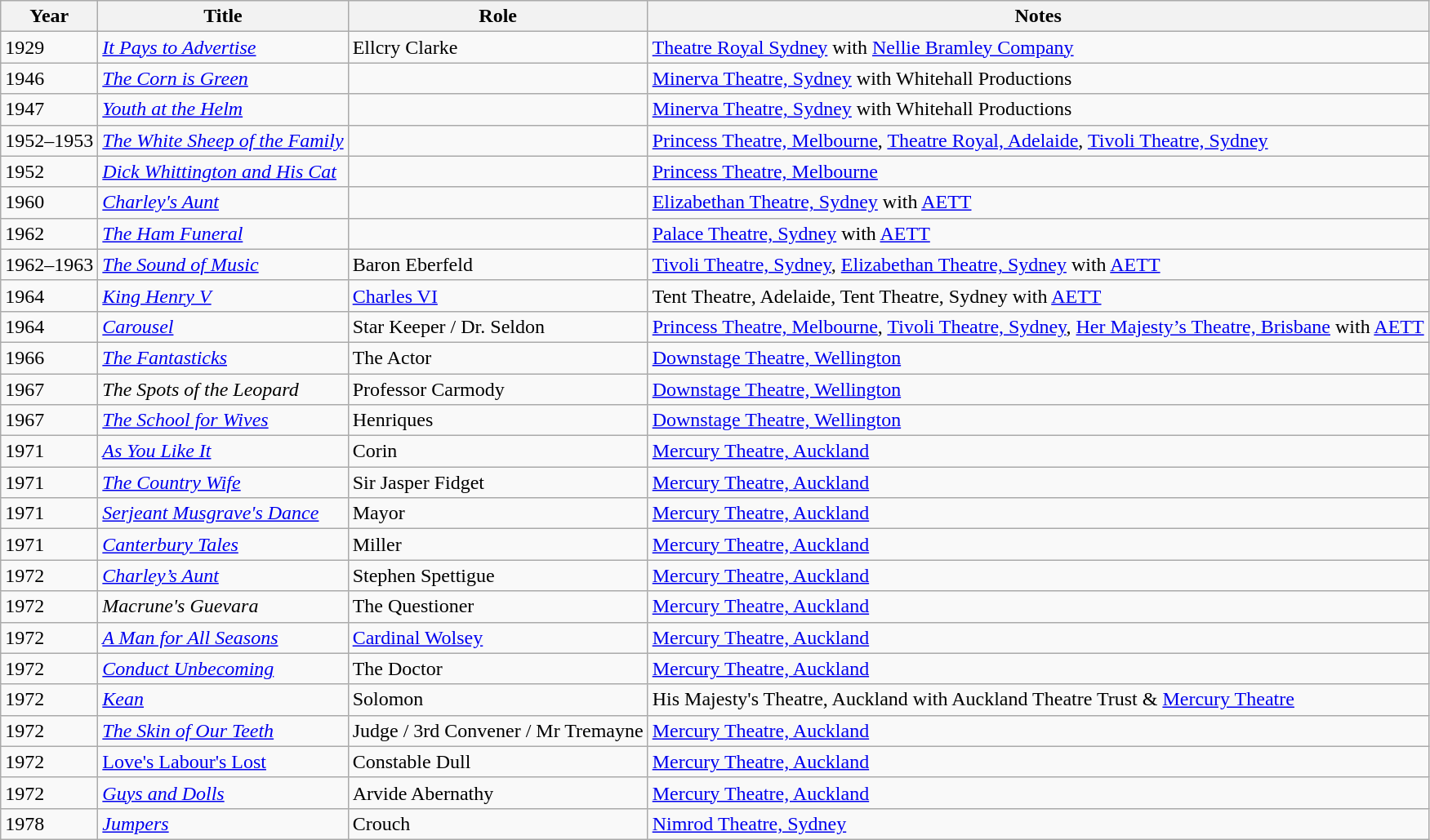<table class=wikitable>
<tr>
<th>Year</th>
<th>Title</th>
<th>Role</th>
<th>Notes</th>
</tr>
<tr>
<td>1929</td>
<td><em><a href='#'>It Pays to Advertise</a></em></td>
<td>Ellcry Clarke</td>
<td><a href='#'>Theatre Royal Sydney</a> with <a href='#'>Nellie Bramley Company</a></td>
</tr>
<tr>
<td>1946</td>
<td><em><a href='#'>The Corn is Green</a></em></td>
<td></td>
<td><a href='#'>Minerva Theatre, Sydney</a> with Whitehall Productions</td>
</tr>
<tr>
<td>1947</td>
<td><em><a href='#'>Youth at the Helm</a></em></td>
<td></td>
<td><a href='#'>Minerva Theatre, Sydney</a> with Whitehall Productions</td>
</tr>
<tr>
<td>1952–1953</td>
<td><em><a href='#'>The White Sheep of the Family</a></em></td>
<td></td>
<td><a href='#'>Princess Theatre, Melbourne</a>, <a href='#'>Theatre Royal, Adelaide</a>, <a href='#'>Tivoli Theatre, Sydney</a></td>
</tr>
<tr>
<td>1952</td>
<td><em><a href='#'>Dick Whittington and His Cat</a></em></td>
<td></td>
<td><a href='#'>Princess Theatre, Melbourne</a></td>
</tr>
<tr>
<td>1960</td>
<td><em><a href='#'>Charley's Aunt</a></em></td>
<td></td>
<td><a href='#'>Elizabethan Theatre, Sydney</a> with <a href='#'>AETT</a></td>
</tr>
<tr>
<td>1962</td>
<td><em><a href='#'>The Ham Funeral</a></em></td>
<td></td>
<td><a href='#'>Palace Theatre, Sydney</a> with <a href='#'>AETT</a></td>
</tr>
<tr>
<td>1962–1963</td>
<td><em><a href='#'>The Sound of Music</a></em></td>
<td>Baron Eberfeld</td>
<td><a href='#'>Tivoli Theatre, Sydney</a>, <a href='#'>Elizabethan Theatre, Sydney</a> with <a href='#'>AETT</a></td>
</tr>
<tr>
<td>1964</td>
<td><em><a href='#'>King Henry V</a></em></td>
<td><a href='#'>Charles VI</a></td>
<td>Tent Theatre, Adelaide, Tent Theatre, Sydney with <a href='#'>AETT</a></td>
</tr>
<tr>
<td>1964</td>
<td><em><a href='#'>Carousel</a></em></td>
<td>Star Keeper / Dr. Seldon</td>
<td><a href='#'>Princess Theatre, Melbourne</a>, <a href='#'>Tivoli Theatre, Sydney</a>, <a href='#'>Her Majesty’s Theatre, Brisbane</a> with <a href='#'>AETT</a></td>
</tr>
<tr>
<td>1966</td>
<td><em><a href='#'>The Fantasticks</a></em></td>
<td>The Actor</td>
<td><a href='#'>Downstage Theatre, Wellington</a></td>
</tr>
<tr>
<td>1967</td>
<td><em>The Spots of the Leopard</em></td>
<td>Professor Carmody</td>
<td><a href='#'>Downstage Theatre, Wellington</a></td>
</tr>
<tr>
<td>1967</td>
<td><em><a href='#'>The School for Wives</a></em></td>
<td>Henriques</td>
<td><a href='#'>Downstage Theatre, Wellington</a></td>
</tr>
<tr>
<td>1971</td>
<td><em><a href='#'>As You Like It</a></em></td>
<td>Corin</td>
<td><a href='#'>Mercury Theatre, Auckland</a></td>
</tr>
<tr>
<td>1971</td>
<td><em><a href='#'>The Country Wife</a></em></td>
<td>Sir Jasper Fidget</td>
<td><a href='#'>Mercury Theatre, Auckland</a></td>
</tr>
<tr>
<td>1971</td>
<td><em><a href='#'>Serjeant Musgrave's Dance</a></em></td>
<td>Mayor</td>
<td><a href='#'>Mercury Theatre, Auckland</a></td>
</tr>
<tr>
<td>1971</td>
<td><em><a href='#'>Canterbury Tales</a></em></td>
<td>Miller</td>
<td><a href='#'>Mercury Theatre, Auckland</a></td>
</tr>
<tr>
<td>1972</td>
<td><em><a href='#'>Charley’s Aunt</a></em></td>
<td>Stephen Spettigue</td>
<td><a href='#'>Mercury Theatre, Auckland</a></td>
</tr>
<tr>
<td>1972</td>
<td><em>Macrune's Guevara</em></td>
<td>The Questioner</td>
<td><a href='#'>Mercury Theatre, Auckland</a></td>
</tr>
<tr>
<td>1972</td>
<td><em><a href='#'>A Man for All Seasons</a></em></td>
<td><a href='#'>Cardinal Wolsey</a></td>
<td><a href='#'>Mercury Theatre, Auckland</a></td>
</tr>
<tr>
<td>1972</td>
<td><em><a href='#'>Conduct Unbecoming</a></em></td>
<td>The Doctor</td>
<td><a href='#'>Mercury Theatre, Auckland</a></td>
</tr>
<tr>
<td>1972</td>
<td><em><a href='#'>Kean</a></em></td>
<td>Solomon</td>
<td>His Majesty's Theatre, Auckland with Auckland Theatre Trust & <a href='#'>Mercury Theatre</a></td>
</tr>
<tr>
<td>1972</td>
<td><em><a href='#'>The Skin of Our Teeth</a></em></td>
<td>Judge / 3rd Convener / Mr Tremayne</td>
<td><a href='#'>Mercury Theatre, Auckland</a></td>
</tr>
<tr>
<td>1972</td>
<td><a href='#'>Love's Labour's Lost</a></td>
<td>Constable Dull</td>
<td><a href='#'>Mercury Theatre, Auckland</a></td>
</tr>
<tr>
<td>1972</td>
<td><em><a href='#'>Guys and Dolls</a></em></td>
<td>Arvide Abernathy</td>
<td><a href='#'>Mercury Theatre, Auckland</a></td>
</tr>
<tr>
<td>1978</td>
<td><em><a href='#'>Jumpers</a></em></td>
<td>Crouch</td>
<td><a href='#'>Nimrod Theatre, Sydney</a></td>
</tr>
</table>
